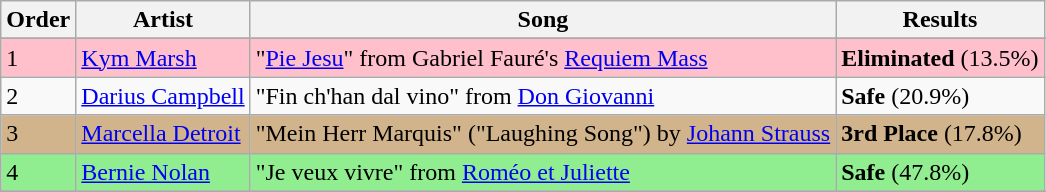<table class="wikitable">
<tr>
<th>Order</th>
<th>Artist</th>
<th>Song</th>
<th>Results</th>
</tr>
<tr>
</tr>
<tr bgcolor="#FFC0CB">
<td>1</td>
<td><a href='#'>Kym Marsh</a></td>
<td>"<a href='#'>Pie Jesu</a>" from Gabriel Fauré's <a href='#'>Requiem Mass</a></td>
<td><strong>Eliminated</strong> (13.5%)</td>
</tr>
<tr>
<td>2</td>
<td><a href='#'>Darius Campbell</a></td>
<td>"Fin ch'han dal vino" from <a href='#'>Don Giovanni</a></td>
<td><strong>Safe</strong> (20.9%)</td>
</tr>
<tr bgcolor="tan">
<td>3</td>
<td><a href='#'>Marcella Detroit</a></td>
<td>"Mein Herr Marquis" ("Laughing Song") by <a href='#'>Johann Strauss</a></td>
<td><strong>3rd Place</strong> (17.8%)</td>
</tr>
<tr bgcolor="lightgreen">
<td>4</td>
<td><a href='#'>Bernie Nolan</a></td>
<td>"Je veux vivre" from <a href='#'>Roméo et Juliette</a></td>
<td><strong>Safe</strong> (47.8%)</td>
</tr>
<tr>
</tr>
</table>
